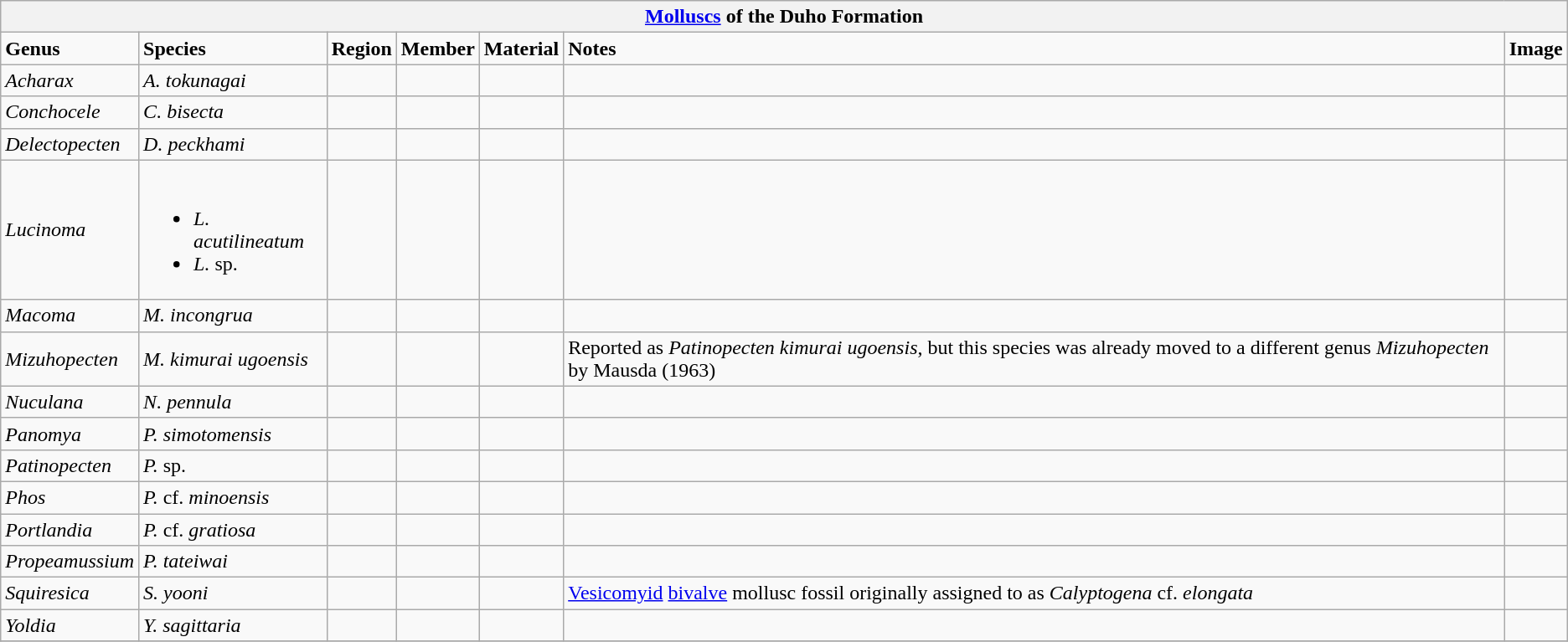<table class="wikitable">
<tr>
<th colspan="7"><a href='#'>Molluscs</a> of the Duho Formation</th>
</tr>
<tr>
<td><strong>Genus</strong></td>
<td><strong>Species</strong></td>
<td><strong>Region</strong></td>
<td><strong>Member</strong></td>
<td><strong>Material</strong></td>
<td><strong>Notes</strong></td>
<td><strong>Image</strong></td>
</tr>
<tr>
<td><em>Acharax</em></td>
<td><em>A. tokunagai</em></td>
<td></td>
<td></td>
<td></td>
<td></td>
<td></td>
</tr>
<tr>
<td><em>Conchocele</em></td>
<td><em>C. bisecta</em></td>
<td></td>
<td></td>
<td></td>
<td></td>
<td></td>
</tr>
<tr>
<td><em>Delectopecten</em></td>
<td><em>D. peckhami</em></td>
<td></td>
<td></td>
<td></td>
<td></td>
<td></td>
</tr>
<tr>
<td><em>Lucinoma</em></td>
<td><br><ul><li><em>L. acutilineatum</em></li><li><em>L.</em> sp.</li></ul></td>
<td></td>
<td></td>
<td></td>
<td></td>
<td></td>
</tr>
<tr>
<td><em>Macoma</em></td>
<td><em>M. incongrua</em></td>
<td></td>
<td></td>
<td></td>
<td></td>
<td></td>
</tr>
<tr>
<td><em>Mizuhopecten</em></td>
<td><em>M. kimurai ugoensis</em></td>
<td></td>
<td></td>
<td></td>
<td>Reported as <em>Patinopecten kimurai ugoensis</em>, but this species was already moved to a different genus <em>Mizuhopecten</em> by Mausda (1963)</td>
<td></td>
</tr>
<tr>
<td><em>Nuculana</em></td>
<td><em>N. pennula</em></td>
<td></td>
<td></td>
<td></td>
<td></td>
<td></td>
</tr>
<tr>
<td><em>Panomya</em></td>
<td><em>P. simotomensis</em></td>
<td></td>
<td></td>
<td></td>
<td></td>
<td></td>
</tr>
<tr>
<td><em>Patinopecten</em></td>
<td><em>P.</em> sp.</td>
<td></td>
<td></td>
<td></td>
<td></td>
<td></td>
</tr>
<tr>
<td><em>Phos</em></td>
<td><em>P.</em> cf. <em>minoensis</em></td>
<td></td>
<td></td>
<td></td>
<td></td>
<td></td>
</tr>
<tr>
<td><em>Portlandia</em></td>
<td><em>P.</em> cf. <em>gratiosa</em></td>
<td></td>
<td></td>
<td></td>
<td></td>
<td></td>
</tr>
<tr>
<td><em>Propeamussium</em></td>
<td><em>P. tateiwai</em></td>
<td></td>
<td></td>
<td></td>
<td></td>
<td></td>
</tr>
<tr>
<td><em>Squiresica</em></td>
<td><em>S. yooni</em></td>
<td></td>
<td></td>
<td></td>
<td><a href='#'>Vesicomyid</a> <a href='#'>bivalve</a> mollusc fossil originally assigned to as <em>Calyptogena</em> cf. <em>elongata</em></td>
<td></td>
</tr>
<tr>
<td><em>Yoldia</em></td>
<td><em>Y. sagittaria</em></td>
<td></td>
<td></td>
<td></td>
<td></td>
<td></td>
</tr>
<tr>
</tr>
</table>
